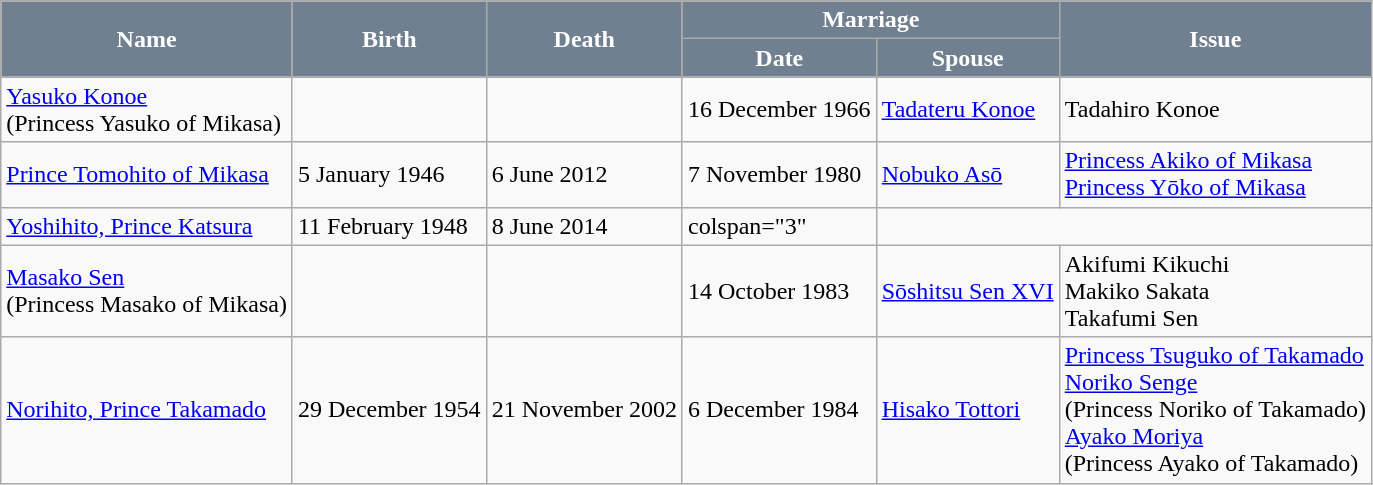<table class="wikitable">
<tr>
<th rowspan="2" style="background:#708090;color:white;">Name</th>
<th rowspan="2" style="background:#708090;color:white;">Birth</th>
<th rowspan="2" style="background:#708090;color:white;">Death</th>
<th style="background:#708090;color:white;" colspan="2">Marriage</th>
<th rowspan="2" style="background:#708090;color:white;">Issue</th>
</tr>
<tr>
<th style="background:#708090;color:white;">Date</th>
<th style="background:#708090;color:white;">Spouse</th>
</tr>
<tr>
<td><a href='#'>Yasuko Konoe</a><br>(Princess Yasuko of Mikasa)</td>
<td></td>
<td></td>
<td>16 December 1966</td>
<td><a href='#'>Tadateru Konoe</a></td>
<td>Tadahiro Konoe</td>
</tr>
<tr>
<td><a href='#'>Prince Tomohito of Mikasa</a></td>
<td>5 January 1946</td>
<td>6 June 2012</td>
<td>7 November 1980</td>
<td><a href='#'>Nobuko Asō</a></td>
<td><a href='#'>Princess Akiko of Mikasa</a><br><a href='#'>Princess Yōko of Mikasa</a></td>
</tr>
<tr>
<td><a href='#'>Yoshihito, Prince Katsura</a></td>
<td>11 February 1948</td>
<td>8 June 2014</td>
<td>colspan="3" </td>
</tr>
<tr>
<td><a href='#'>Masako Sen</a><br>(Princess Masako of Mikasa)</td>
<td></td>
<td></td>
<td>14 October 1983</td>
<td><a href='#'>Sōshitsu Sen XVI</a></td>
<td>Akifumi Kikuchi<br>Makiko Sakata<br>Takafumi Sen</td>
</tr>
<tr>
<td><a href='#'>Norihito, Prince Takamado</a></td>
<td>29 December 1954</td>
<td>21 November 2002</td>
<td>6 December 1984</td>
<td><a href='#'>Hisako Tottori</a></td>
<td><a href='#'>Princess Tsuguko of Takamado</a><br><a href='#'>Noriko Senge</a><br>(Princess Noriko of Takamado)<br><a href='#'>Ayako Moriya</a><br>(Princess Ayako of Takamado)</td>
</tr>
</table>
